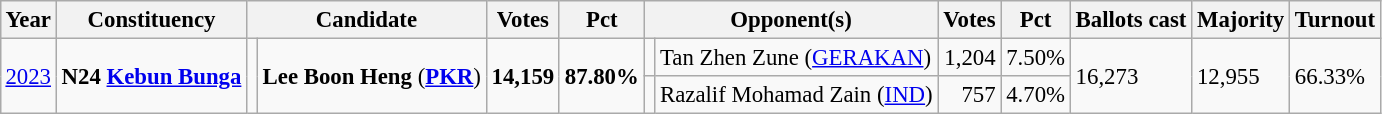<table class="wikitable" style="margin:0.5em ; font-size:95%">
<tr>
<th>Year</th>
<th>Constituency</th>
<th colspan=2>Candidate</th>
<th>Votes</th>
<th>Pct</th>
<th colspan=2>Opponent(s)</th>
<th>Votes</th>
<th>Pct</th>
<th>Ballots cast</th>
<th>Majority</th>
<th>Turnout</th>
</tr>
<tr>
<td rowspan="2"><a href='#'>2023</a></td>
<td rowspan="2"><strong>N24 <a href='#'>Kebun Bunga</a></strong></td>
<td rowspan="2" ></td>
<td rowspan="2"><strong>Lee Boon Heng</strong> (<a href='#'><strong>PKR</strong></a>)</td>
<td rowspan="2" align=right><strong>14,159</strong></td>
<td rowspan="2"><strong>87.80%</strong></td>
<td bgcolor=></td>
<td>Tan Zhen Zune (<a href='#'>GERAKAN</a>)</td>
<td align=right>1,204</td>
<td>7.50%</td>
<td rowspan="2">16,273</td>
<td rowspan="2">12,955</td>
<td rowspan="2">66.33%</td>
</tr>
<tr>
<td></td>
<td>Razalif Mohamad Zain (<a href='#'>IND</a>)</td>
<td align=right>757</td>
<td align=right>4.70%</td>
</tr>
</table>
